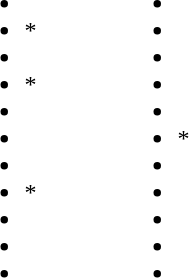<table>
<tr>
<td style="vertical-align:top; width:25%;"><br><ul><li></li><li>*</li><li></li><li>*</li><li></li><li></li><li></li><li>*</li><li></li><li></li><li></li></ul></td>
<td style="vertical-align:top; width:25%;"><br><ul><li></li><li></li><li></li><li></li><li></li><li>*</li><li></li><li></li><li></li><li></li><li></li></ul></td>
</tr>
</table>
